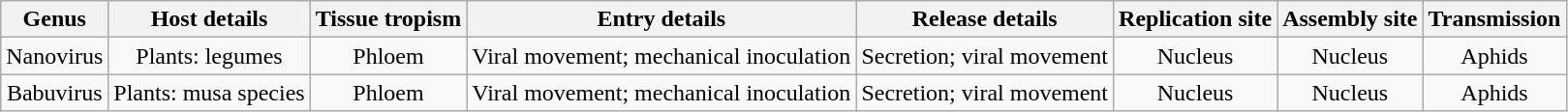<table class="wikitable sortable" style="text-align:center">
<tr>
<th>Genus</th>
<th>Host details</th>
<th>Tissue tropism</th>
<th>Entry details</th>
<th>Release details</th>
<th>Replication site</th>
<th>Assembly site</th>
<th>Transmission</th>
</tr>
<tr>
<td>Nanovirus</td>
<td>Plants: legumes</td>
<td>Phloem</td>
<td>Viral movement; mechanical inoculation</td>
<td>Secretion; viral movement</td>
<td>Nucleus</td>
<td>Nucleus</td>
<td>Aphids</td>
</tr>
<tr>
<td>Babuvirus</td>
<td>Plants: musa species</td>
<td>Phloem</td>
<td>Viral movement; mechanical inoculation</td>
<td>Secretion; viral movement</td>
<td>Nucleus</td>
<td>Nucleus</td>
<td>Aphids</td>
</tr>
</table>
